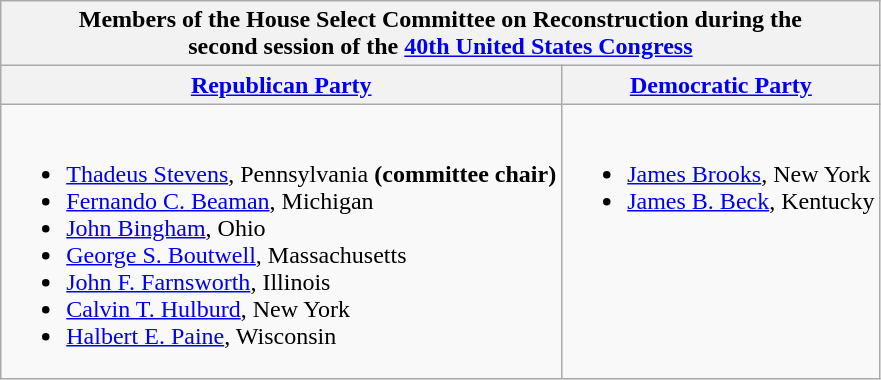<table class=wikitable>
<tr>
<th Colspan=3>Members of the House Select Committee on Reconstruction during the<br>second session of the  <a href='#'>40th United States Congress</a></th>
</tr>
<tr>
<th><a href='#'>Republican Party</a></th>
<th><a href='#'>Democratic Party</a></th>
</tr>
<tr>
<td valign=top ><br><ul><li><a href='#'>Thadeus Stevens</a>, Pennsylvania <strong>(committee chair)</strong></li><li><a href='#'>Fernando C. Beaman</a>, Michigan</li><li><a href='#'>John Bingham</a>, Ohio</li><li><a href='#'>George S. Boutwell</a>, Massachusetts</li><li><a href='#'>John F. Farnsworth</a>, Illinois</li><li><a href='#'>Calvin T. Hulburd</a>, New York</li><li><a href='#'>Halbert E. Paine</a>, Wisconsin</li></ul></td>
<td valign=top ><br><ul><li><a href='#'>James Brooks</a>, New York</li><li><a href='#'>James B. Beck</a>, Kentucky</li></ul></td>
</tr>
</table>
